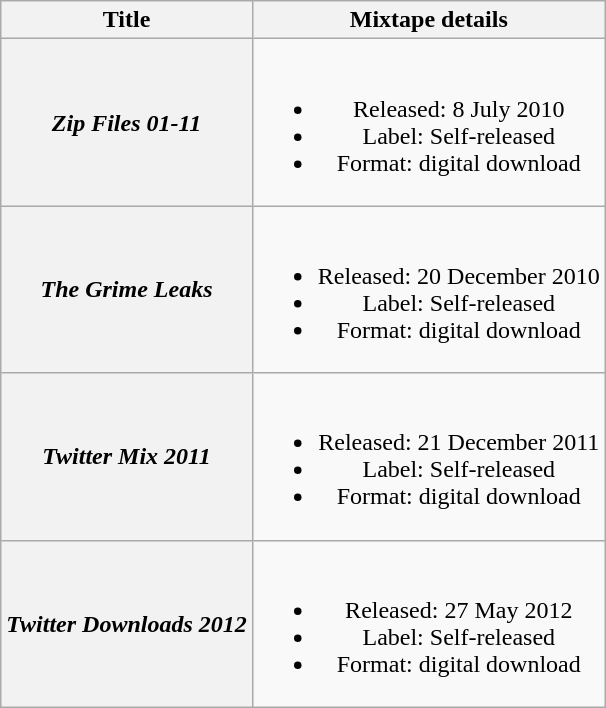<table class="wikitable plainrowheaders" style="text-align:center;">
<tr>
<th scope="col">Title</th>
<th scope="col">Mixtape details</th>
</tr>
<tr>
<th scope="row"><strong><em>Zip Files 01-11</em></strong></th>
<td><br><ul><li>Released: 8 July 2010</li><li>Label: Self-released</li><li>Format: digital download</li></ul></td>
</tr>
<tr>
<th scope="row"><strong><em>The Grime Leaks</em></strong></th>
<td><br><ul><li>Released: 20 December 2010</li><li>Label: Self-released</li><li>Format: digital download</li></ul></td>
</tr>
<tr>
<th scope="row"><strong><em>Twitter Mix 2011</em></strong></th>
<td><br><ul><li>Released: 21 December 2011</li><li>Label: Self-released</li><li>Format: digital download</li></ul></td>
</tr>
<tr>
<th scope="row"><strong><em>Twitter Downloads 2012</em></strong></th>
<td><br><ul><li>Released: 27 May 2012</li><li>Label: Self-released</li><li>Format: digital download</li></ul></td>
</tr>
</table>
